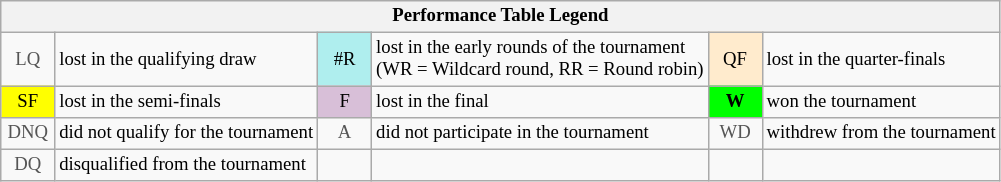<table class="wikitable" style="font-size:78%;">
<tr>
<th colspan="6">Performance Table Legend</th>
</tr>
<tr>
<td align="center" style="color:#555555;" width="30">LQ</td>
<td>lost in the qualifying draw</td>
<td align="center" style="background:#afeeee;">#R</td>
<td>lost in the early rounds of the tournament<br>(WR = Wildcard round, RR = Round robin)</td>
<td align="center" style="background:#ffebcd;">QF</td>
<td>lost in the quarter-finals</td>
</tr>
<tr>
<td align="center" style="background:yellow;">SF</td>
<td>lost in the semi-finals</td>
<td align="center" style="background:#D8BFD8;">F</td>
<td>lost in the final</td>
<td align="center" style="background:#00ff00;"><strong>W</strong></td>
<td>won the tournament</td>
</tr>
<tr>
<td align="center" style="color:#555555;" width="30">DNQ</td>
<td>did not qualify for the tournament</td>
<td align="center" style="color:#555555;" width="30">A</td>
<td>did not participate in the tournament</td>
<td align="center" style="color:#555555;" width="30">WD</td>
<td>withdrew from the tournament</td>
</tr>
<tr>
<td align="center" style="color:#555555;" width="30">DQ</td>
<td>disqualified from the tournament</td>
<td></td>
<td></td>
<td></td>
<td></td>
</tr>
</table>
